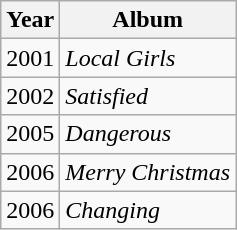<table class="wikitable">
<tr>
<th>Year</th>
<th>Album</th>
</tr>
<tr>
<td rowspan="1">2001</td>
<td><em>Local Girls</em></td>
</tr>
<tr>
<td rowspan="1">2002</td>
<td><em>Satisfied</em></td>
</tr>
<tr>
<td rowspan="1">2005</td>
<td><em>Dangerous</em></td>
</tr>
<tr>
<td rowspan="1">2006</td>
<td><em>Merry Christmas</em></td>
</tr>
<tr>
<td rowspan="1">2006</td>
<td><em>Changing</em></td>
</tr>
</table>
